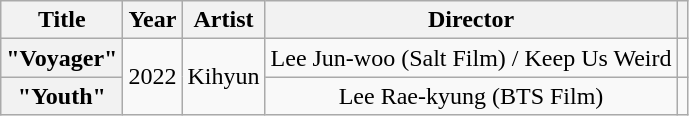<table class="wikitable plainrowheaders" style="text-align:center;">
<tr>
<th scope="col">Title</th>
<th scope="col">Year</th>
<th scope="col">Artist</th>
<th scope="col">Director</th>
<th scope="col" class="unsortable"></th>
</tr>
<tr>
<th scope="row">"Voyager"</th>
<td rowspan="2">2022</td>
<td rowspan="2">Kihyun</td>
<td>Lee Jun-woo (Salt Film) / Keep Us Weird</td>
<td></td>
</tr>
<tr>
<th scope="row">"Youth"</th>
<td>Lee Rae-kyung (BTS Film)</td>
<td></td>
</tr>
</table>
